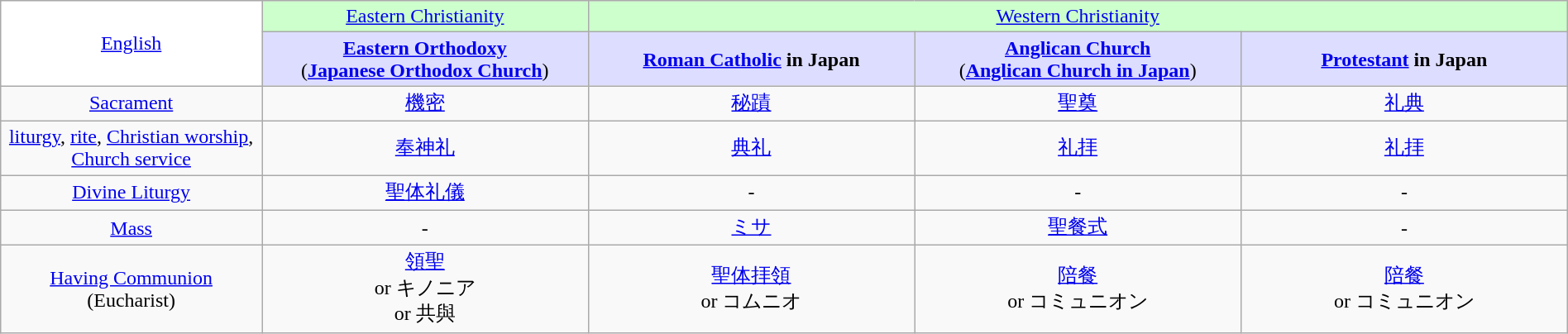<table class="wikitable" style="width:100%">
<tr>
<td rowspan="2" style="width:16%; text-align:center; background-color:#fff"><a href='#'>English</a></td>
<td style="width:20%; text-align:center; background-color:#cfc"><a href='#'>Eastern Christianity</a></td>
<td colspan="3" style="text-align:center; background-color:#cfc"><a href='#'>Western Christianity</a></td>
</tr>
<tr>
<td style="width:20%; text-align:center; background-color:#ddf"><strong><a href='#'>Eastern Orthodoxy</a></strong><br>(<strong><a href='#'>Japanese Orthodox Church</a></strong>)</td>
<td style="width:20%; text-align:center; background-color:#ddf"><strong><a href='#'>Roman Catholic</a> in Japan</strong></td>
<td style="width:20%; text-align:center; background-color:#ddf"><strong><a href='#'>Anglican Church</a></strong><br>(<strong><a href='#'>Anglican Church in Japan</a></strong>)</td>
<td style="width:20%; text-align:center; background-color:#ddf"><strong><a href='#'>Protestant</a> in Japan</strong></td>
</tr>
<tr>
<td style="text-align:center"><a href='#'>Sacrament</a></td>
<td style="text-align:center"><a href='#'>機密</a></td>
<td style="text-align:center"><a href='#'>秘蹟</a></td>
<td style="text-align:center"><a href='#'>聖奠</a></td>
<td style="text-align:center"><a href='#'>礼典</a></td>
</tr>
<tr>
<td style="text-align:center"><a href='#'>liturgy</a>, <a href='#'>rite</a>, <a href='#'>Christian worship</a>, <a href='#'>Church service</a></td>
<td style="text-align:center"><a href='#'>奉神礼</a></td>
<td style="text-align:center"><a href='#'>典礼</a></td>
<td style="text-align:center"><a href='#'>礼拝</a></td>
<td style="text-align:center"><a href='#'>礼拝</a></td>
</tr>
<tr>
<td style="text-align:center"><a href='#'>Divine Liturgy</a></td>
<td style="text-align:center"><a href='#'>聖体礼儀</a></td>
<td style="text-align:center">- </td>
<td style="text-align:center">-</td>
<td style="text-align:center">-</td>
</tr>
<tr>
<td style="text-align:center"><a href='#'>Mass</a></td>
<td style="text-align:center">-</td>
<td style="text-align:center"><a href='#'>ミサ</a></td>
<td style="text-align:center"><a href='#'>聖餐式</a></td>
<td style="text-align:center">-</td>
</tr>
<tr>
<td style="text-align:center"><a href='#'>Having Communion</a> (Eucharist)</td>
<td style="text-align:center"><a href='#'>領聖</a><br>or キノニア<br>or 共與</td>
<td style="text-align:center"><a href='#'>聖体拝領</a><br>or コムニオ</td>
<td style="text-align:center"><a href='#'>陪餐</a><br>or コミュニオン</td>
<td style="text-align:center"><a href='#'>陪餐</a><br>or コミュニオン</td>
</tr>
</table>
